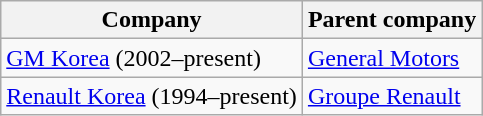<table class="wikitable sortable">
<tr>
<th>Company</th>
<th>Parent company</th>
</tr>
<tr>
<td><a href='#'>GM Korea</a> (2002–present)</td>
<td><a href='#'>General Motors</a></td>
</tr>
<tr>
<td><a href='#'>Renault Korea</a> (1994–present)</td>
<td><a href='#'>Groupe Renault</a></td>
</tr>
</table>
